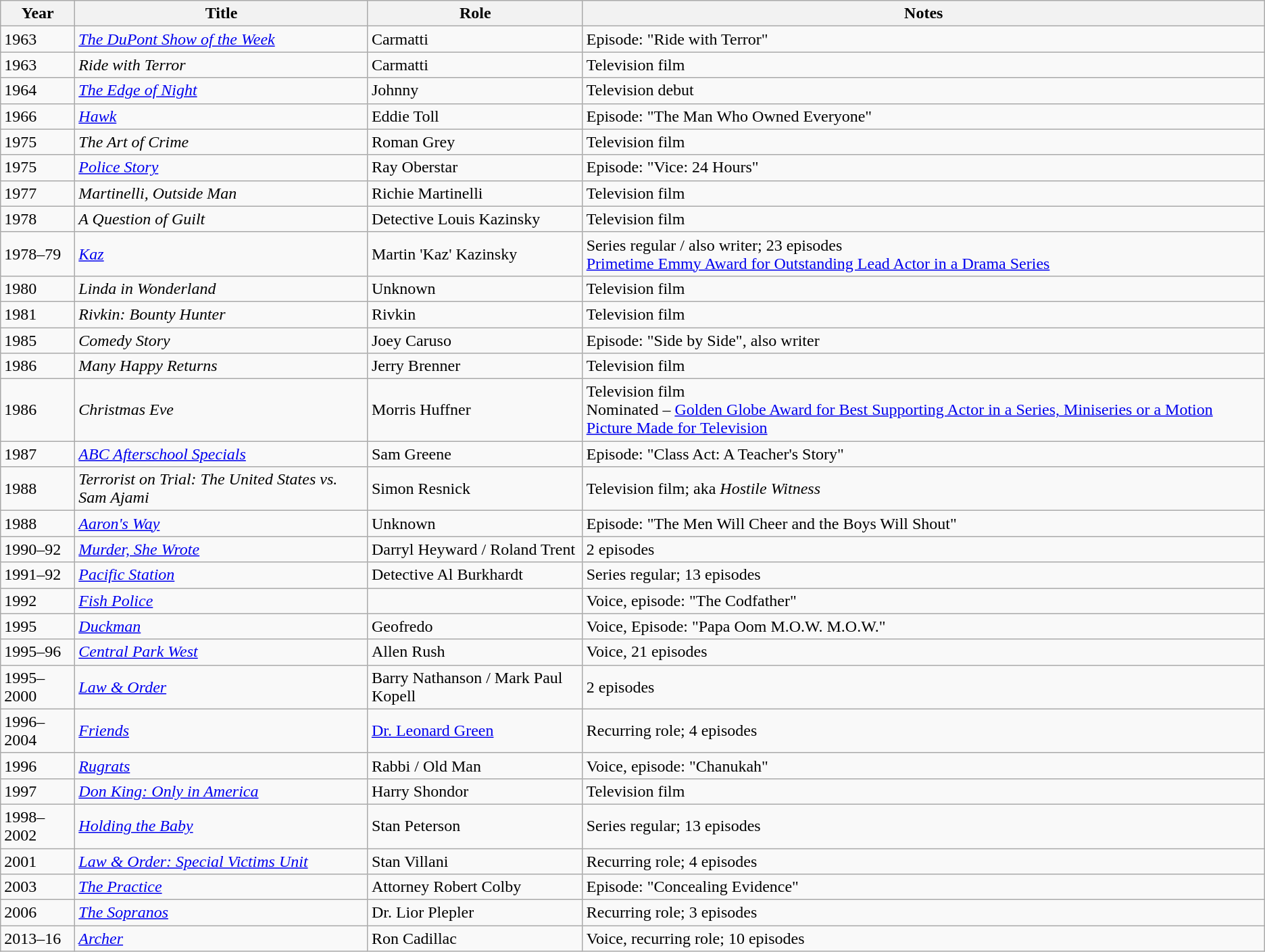<table class="wikitable">
<tr>
<th>Year</th>
<th>Title</th>
<th>Role</th>
<th>Notes</th>
</tr>
<tr>
<td>1963</td>
<td><em><a href='#'>The DuPont Show of the Week</a></em></td>
<td>Carmatti</td>
<td>Episode: "Ride with Terror"</td>
</tr>
<tr>
<td>1963</td>
<td><em>Ride with Terror</em></td>
<td>Carmatti</td>
<td>Television film</td>
</tr>
<tr>
<td>1964</td>
<td><em><a href='#'>The Edge of Night</a></em></td>
<td>Johnny</td>
<td>Television debut</td>
</tr>
<tr>
<td>1966</td>
<td><em><a href='#'>Hawk</a></em></td>
<td>Eddie Toll</td>
<td>Episode: "The Man Who Owned Everyone"</td>
</tr>
<tr>
<td>1975</td>
<td><em>The Art of Crime</em></td>
<td>Roman Grey</td>
<td>Television film</td>
</tr>
<tr>
<td>1975</td>
<td><em><a href='#'>Police Story</a></em></td>
<td>Ray Oberstar</td>
<td>Episode: "Vice: 24 Hours"</td>
</tr>
<tr>
<td>1977</td>
<td><em>Martinelli, Outside Man</em></td>
<td>Richie Martinelli</td>
<td>Television film</td>
</tr>
<tr>
<td>1978</td>
<td><em>A Question of Guilt</em></td>
<td>Detective Louis Kazinsky</td>
<td>Television film</td>
</tr>
<tr>
<td>1978–79</td>
<td><em><a href='#'>Kaz</a></em></td>
<td>Martin 'Kaz' Kazinsky</td>
<td>Series regular  / also writer; 23 episodes<br><a href='#'>Primetime Emmy Award for Outstanding Lead Actor in a Drama Series</a></td>
</tr>
<tr>
<td>1980</td>
<td><em>Linda in Wonderland</em></td>
<td>Unknown</td>
<td>Television film</td>
</tr>
<tr>
<td>1981</td>
<td><em>Rivkin: Bounty Hunter</em></td>
<td>Rivkin</td>
<td>Television film</td>
</tr>
<tr>
<td>1985</td>
<td><em>Comedy Story</em></td>
<td>Joey Caruso</td>
<td>Episode: "Side by Side", also writer</td>
</tr>
<tr>
<td>1986</td>
<td><em>Many Happy Returns</em></td>
<td>Jerry Brenner</td>
<td>Television film</td>
</tr>
<tr>
<td>1986</td>
<td><em>Christmas Eve</em></td>
<td>Morris Huffner</td>
<td>Television film<br>Nominated – <a href='#'>Golden Globe Award for Best Supporting Actor in a Series, Miniseries or a Motion Picture Made for Television</a></td>
</tr>
<tr>
<td>1987</td>
<td><em><a href='#'>ABC Afterschool Specials</a></em></td>
<td>Sam Greene</td>
<td>Episode: "Class Act: A Teacher's Story"</td>
</tr>
<tr>
<td>1988</td>
<td><em>Terrorist on Trial: The United States vs. Sam Ajami</em></td>
<td>Simon Resnick</td>
<td>Television film; aka <em>Hostile Witness</em></td>
</tr>
<tr>
<td>1988</td>
<td><em><a href='#'>Aaron's Way</a></em></td>
<td>Unknown</td>
<td>Episode: "The Men Will Cheer and the Boys Will Shout"</td>
</tr>
<tr>
<td>1990–92</td>
<td><em><a href='#'>Murder, She Wrote</a></em></td>
<td>Darryl Heyward / Roland Trent</td>
<td>2 episodes</td>
</tr>
<tr>
<td>1991–92</td>
<td><em><a href='#'>Pacific Station</a></em></td>
<td>Detective Al Burkhardt</td>
<td>Series regular; 13 episodes</td>
</tr>
<tr>
<td>1992</td>
<td><em><a href='#'>Fish Police</a></em></td>
<td></td>
<td>Voice, episode: "The Codfather"</td>
</tr>
<tr>
<td>1995</td>
<td><em><a href='#'>Duckman</a></em></td>
<td>Geofredo</td>
<td>Voice, Episode: "Papa Oom M.O.W. M.O.W."</td>
</tr>
<tr>
<td>1995–96</td>
<td><em><a href='#'>Central Park West</a></em></td>
<td>Allen Rush</td>
<td>Voice, 21 episodes</td>
</tr>
<tr>
<td>1995–2000</td>
<td><em><a href='#'>Law & Order</a></em></td>
<td>Barry Nathanson / Mark Paul Kopell</td>
<td>2 episodes</td>
</tr>
<tr>
<td>1996–2004</td>
<td><em><a href='#'>Friends</a></em></td>
<td><a href='#'>Dr. Leonard Green</a></td>
<td>Recurring role; 4 episodes </td>
</tr>
<tr>
<td>1996</td>
<td><em><a href='#'>Rugrats</a></em></td>
<td>Rabbi / Old Man</td>
<td>Voice, episode: "Chanukah"</td>
</tr>
<tr>
<td>1997</td>
<td><em><a href='#'>Don King: Only in America</a></em></td>
<td>Harry Shondor</td>
<td>Television film</td>
</tr>
<tr>
<td>1998–2002</td>
<td><em><a href='#'>Holding the Baby</a></em></td>
<td>Stan Peterson</td>
<td>Series regular; 13 episodes</td>
</tr>
<tr>
<td>2001</td>
<td><em><a href='#'>Law & Order: Special Victims Unit</a></em></td>
<td>Stan Villani</td>
<td>Recurring role; 4 episodes</td>
</tr>
<tr>
<td>2003</td>
<td><em><a href='#'>The Practice</a></em></td>
<td>Attorney Robert Colby</td>
<td>Episode: "Concealing Evidence"</td>
</tr>
<tr>
<td>2006</td>
<td><em><a href='#'>The Sopranos</a></em></td>
<td>Dr. Lior Plepler</td>
<td>Recurring role; 3 episodes</td>
</tr>
<tr>
<td>2013–16</td>
<td><em><a href='#'>Archer</a></em></td>
<td>Ron Cadillac</td>
<td>Voice, recurring role; 10 episodes</td>
</tr>
</table>
